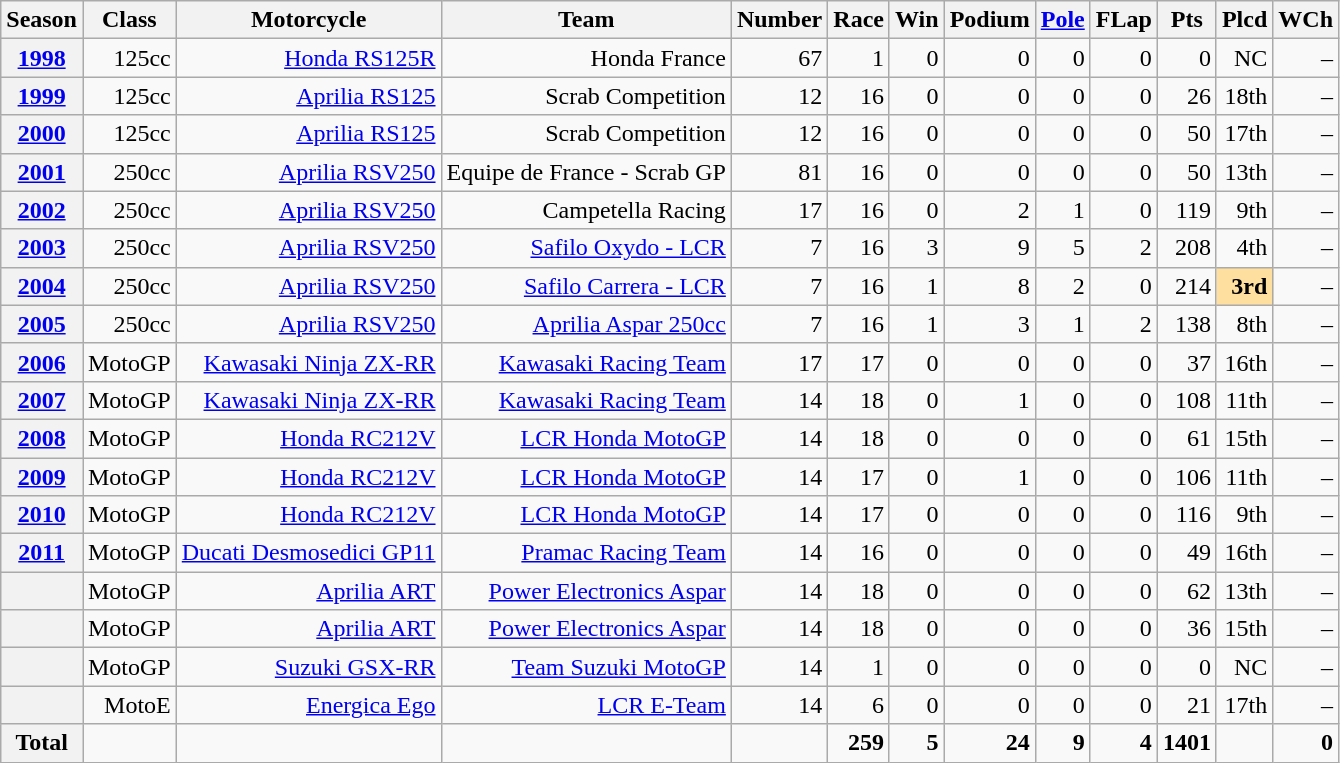<table class="wikitable">
<tr>
<th>Season</th>
<th>Class</th>
<th>Motorcycle</th>
<th>Team</th>
<th>Number</th>
<th>Race</th>
<th>Win</th>
<th>Podium</th>
<th><a href='#'>Pole</a></th>
<th>FLap</th>
<th>Pts</th>
<th>Plcd</th>
<th>WCh</th>
</tr>
<tr align="right">
<th><a href='#'>1998</a></th>
<td>125cc</td>
<td><a href='#'>Honda RS125R</a></td>
<td>Honda France</td>
<td>67</td>
<td>1</td>
<td>0</td>
<td>0</td>
<td>0</td>
<td>0</td>
<td>0</td>
<td>NC</td>
<td> –</td>
</tr>
<tr align="right">
<th><a href='#'>1999</a></th>
<td>125cc</td>
<td><a href='#'>Aprilia RS125</a></td>
<td>Scrab Competition</td>
<td>12</td>
<td>16</td>
<td>0</td>
<td>0</td>
<td>0</td>
<td>0</td>
<td>26</td>
<td>18th</td>
<td> –</td>
</tr>
<tr align="right">
<th><a href='#'>2000</a></th>
<td>125cc</td>
<td><a href='#'>Aprilia RS125</a></td>
<td>Scrab Competition</td>
<td>12</td>
<td>16</td>
<td>0</td>
<td>0</td>
<td>0</td>
<td>0</td>
<td>50</td>
<td>17th</td>
<td> –</td>
</tr>
<tr align="right">
<th><a href='#'>2001</a></th>
<td>250cc</td>
<td><a href='#'>Aprilia RSV250</a></td>
<td>Equipe de France - Scrab GP</td>
<td>81</td>
<td>16</td>
<td>0</td>
<td>0</td>
<td>0</td>
<td>0</td>
<td>50</td>
<td>13th</td>
<td> –</td>
</tr>
<tr align="right">
<th><a href='#'>2002</a></th>
<td>250cc</td>
<td><a href='#'>Aprilia RSV250</a></td>
<td>Campetella Racing</td>
<td>17</td>
<td>16</td>
<td>0</td>
<td>2</td>
<td>1</td>
<td>0</td>
<td>119</td>
<td>9th</td>
<td> –</td>
</tr>
<tr align="right">
<th><a href='#'>2003</a></th>
<td>250cc</td>
<td><a href='#'>Aprilia RSV250</a></td>
<td><a href='#'>Safilo Oxydo - LCR</a></td>
<td>7</td>
<td>16</td>
<td>3</td>
<td>9</td>
<td>5</td>
<td>2</td>
<td>208</td>
<td>4th</td>
<td> –</td>
</tr>
<tr align="right">
<th><a href='#'>2004</a></th>
<td>250cc</td>
<td><a href='#'>Aprilia RSV250</a></td>
<td><a href='#'>Safilo Carrera - LCR</a></td>
<td>7</td>
<td>16</td>
<td>1</td>
<td>8</td>
<td>2</td>
<td>0</td>
<td>214</td>
<td style="background:#ffdf9f;"><strong>3rd</strong></td>
<td> –</td>
</tr>
<tr align="right">
<th><a href='#'>2005</a></th>
<td>250cc</td>
<td><a href='#'>Aprilia RSV250</a></td>
<td><a href='#'>Aprilia Aspar 250cc</a></td>
<td>7</td>
<td>16</td>
<td>1</td>
<td>3</td>
<td>1</td>
<td>2</td>
<td>138</td>
<td>8th</td>
<td> –</td>
</tr>
<tr align="right">
<th><a href='#'>2006</a></th>
<td>MotoGP</td>
<td><a href='#'>Kawasaki Ninja ZX-RR</a></td>
<td><a href='#'>Kawasaki Racing Team</a></td>
<td>17</td>
<td>17</td>
<td>0</td>
<td>0</td>
<td>0</td>
<td>0</td>
<td>37</td>
<td>16th</td>
<td> –</td>
</tr>
<tr align="right">
<th><a href='#'>2007</a></th>
<td>MotoGP</td>
<td><a href='#'>Kawasaki Ninja ZX-RR</a></td>
<td><a href='#'>Kawasaki Racing Team</a></td>
<td>14</td>
<td>18</td>
<td>0</td>
<td>1</td>
<td>0</td>
<td>0</td>
<td>108</td>
<td>11th</td>
<td> –</td>
</tr>
<tr align="right">
<th><a href='#'>2008</a></th>
<td>MotoGP</td>
<td><a href='#'>Honda RC212V</a></td>
<td><a href='#'>LCR Honda MotoGP</a></td>
<td>14</td>
<td>18</td>
<td>0</td>
<td>0</td>
<td>0</td>
<td>0</td>
<td>61</td>
<td>15th</td>
<td> –</td>
</tr>
<tr align="right">
<th><a href='#'>2009</a></th>
<td>MotoGP</td>
<td><a href='#'>Honda RC212V</a></td>
<td><a href='#'>LCR Honda MotoGP</a></td>
<td>14</td>
<td>17</td>
<td>0</td>
<td>1</td>
<td>0</td>
<td>0</td>
<td>106</td>
<td>11th</td>
<td> –</td>
</tr>
<tr align="right">
<th><a href='#'>2010</a></th>
<td>MotoGP</td>
<td><a href='#'>Honda RC212V</a></td>
<td><a href='#'>LCR Honda MotoGP</a></td>
<td>14</td>
<td>17</td>
<td>0</td>
<td>0</td>
<td>0</td>
<td>0</td>
<td>116</td>
<td>9th</td>
<td> –</td>
</tr>
<tr align="right">
<th><a href='#'>2011</a></th>
<td>MotoGP</td>
<td><a href='#'>Ducati Desmosedici GP11</a></td>
<td><a href='#'>Pramac Racing Team</a></td>
<td>14</td>
<td>16</td>
<td>0</td>
<td>0</td>
<td>0</td>
<td>0</td>
<td>49</td>
<td>16th</td>
<td> –</td>
</tr>
<tr align="right">
<th></th>
<td>MotoGP</td>
<td><a href='#'>Aprilia ART</a></td>
<td><a href='#'>Power Electronics Aspar</a></td>
<td>14</td>
<td>18</td>
<td>0</td>
<td>0</td>
<td>0</td>
<td>0</td>
<td>62</td>
<td>13th</td>
<td> –</td>
</tr>
<tr align="right">
<th></th>
<td>MotoGP</td>
<td><a href='#'>Aprilia ART</a></td>
<td><a href='#'>Power Electronics Aspar</a></td>
<td>14</td>
<td>18</td>
<td>0</td>
<td>0</td>
<td>0</td>
<td>0</td>
<td>36</td>
<td>15th</td>
<td> –</td>
</tr>
<tr align="right">
<th></th>
<td>MotoGP</td>
<td><a href='#'>Suzuki GSX-RR</a></td>
<td><a href='#'>Team Suzuki MotoGP</a></td>
<td>14</td>
<td>1</td>
<td>0</td>
<td>0</td>
<td>0</td>
<td>0</td>
<td>0</td>
<td>NC</td>
<td> –</td>
</tr>
<tr align="right">
<th></th>
<td>MotoE</td>
<td><a href='#'>Energica Ego</a></td>
<td><a href='#'>LCR E-Team</a></td>
<td>14</td>
<td>6</td>
<td>0</td>
<td>0</td>
<td>0</td>
<td>0</td>
<td>21</td>
<td>17th</td>
<td> –</td>
</tr>
<tr align="right">
<th>Total</th>
<td></td>
<td></td>
<td></td>
<td></td>
<td><strong>259</strong></td>
<td><strong>5</strong></td>
<td><strong>24</strong></td>
<td><strong>9</strong></td>
<td><strong>4</strong></td>
<td><strong>1401</strong></td>
<td></td>
<td><strong>0</strong></td>
</tr>
</table>
